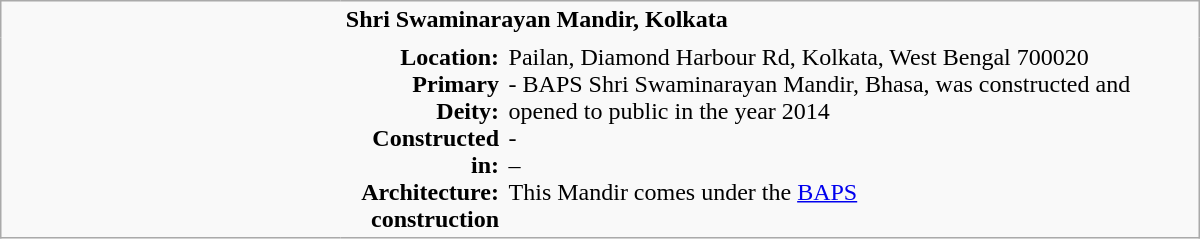<table class="wikitable plain" border="0" width="800">
<tr>
<td width="220px" rowspan="2" style="border:none;"></td>
<td valign="top" colspan=2 style="border:none;"><strong>Shri Swaminarayan Mandir, Kolkata</strong></td>
</tr>
<tr>
<td valign="top" style="text-align:right; border:none;"><strong>Location:</strong> <br><strong>Primary Deity:</strong><br><strong>Constructed in:</strong><br><strong>Architecture:</strong><br><strong>construction</strong></td>
<td valign="top" style="border:none;">Pailan, Diamond Harbour Rd, Kolkata, West Bengal 700020 <br>- BAPS Shri Swaminarayan Mandir, Bhasa, was constructed and opened to public in the year 2014<br>- <br>– <br>This Mandir comes under the <a href='#'>BAPS</a></td>
</tr>
</table>
